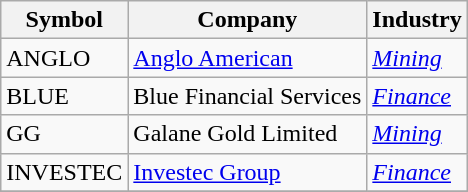<table class="wikitable">
<tr>
<th>Symbol</th>
<th>Company</th>
<th>Industry</th>
</tr>
<tr>
<td>ANGLO</td>
<td><a href='#'>Anglo American</a></td>
<td><em><a href='#'>Mining</a></em></td>
</tr>
<tr>
<td>BLUE</td>
<td>Blue Financial Services</td>
<td><em><a href='#'>Finance</a></em></td>
</tr>
<tr>
<td>GG</td>
<td>Galane Gold Limited</td>
<td><em><a href='#'>Mining</a></em></td>
</tr>
<tr>
<td>INVESTEC</td>
<td><a href='#'>Investec Group</a></td>
<td><em><a href='#'>Finance</a></em></td>
</tr>
<tr>
</tr>
</table>
